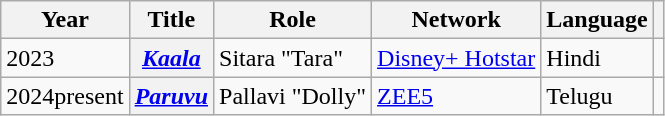<table class="wikitable sortable plainrowheaders">
<tr>
<th scope="col">Year</th>
<th scope="col">Title</th>
<th scope="col">Role</th>
<th>Network</th>
<th scope="col">Language</th>
<th scope="col" class="unsortable"></th>
</tr>
<tr>
<td>2023</td>
<th scope="row"><em><a href='#'>Kaala</a></em></th>
<td>Sitara "Tara"</td>
<td><a href='#'>Disney+ Hotstar</a></td>
<td>Hindi</td>
<td></td>
</tr>
<tr>
<td>2024present</td>
<th scope="row"><em><a href='#'>Paruvu</a></em></th>
<td>Pallavi "Dolly"</td>
<td><a href='#'>ZEE5</a></td>
<td>Telugu</td>
<td></td>
</tr>
</table>
